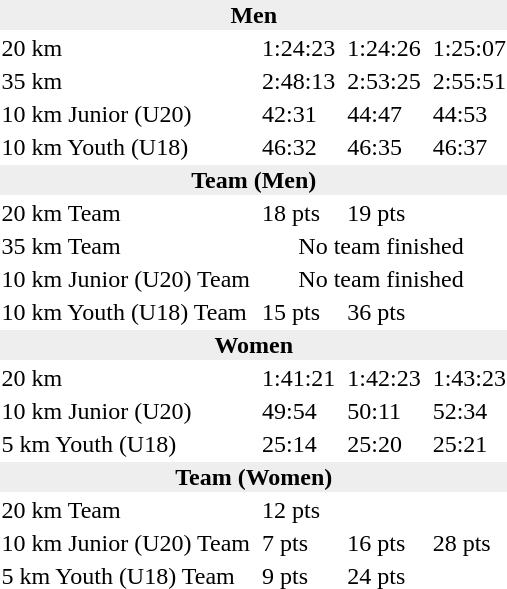<table>
<tr>
<td colspan=7 bgcolor=#eeeeee style=text-align:center;><strong>Men</strong></td>
</tr>
<tr>
<td>20 km</td>
<td></td>
<td>1:24:23</td>
<td></td>
<td>1:24:26</td>
<td></td>
<td>1:25:07</td>
</tr>
<tr>
<td>35 km</td>
<td></td>
<td>2:48:13</td>
<td></td>
<td>2:53:25</td>
<td></td>
<td>2:55:51</td>
</tr>
<tr>
<td>10 km Junior (U20)</td>
<td></td>
<td>42:31</td>
<td></td>
<td>44:47</td>
<td></td>
<td>44:53</td>
</tr>
<tr>
<td>10 km Youth (U18)</td>
<td></td>
<td>46:32</td>
<td></td>
<td>46:35</td>
<td></td>
<td>46:37</td>
</tr>
<tr>
<td colspan=7 bgcolor=#eeeeee style=text-align:center;><strong>Team (Men)</strong></td>
</tr>
<tr>
<td>20 km Team</td>
<td></td>
<td>18 pts</td>
<td></td>
<td>19 pts</td>
<td></td>
<td></td>
</tr>
<tr>
<td>35 km Team</td>
<td colspan=7 style=text-align:center;>No team finished</td>
</tr>
<tr>
<td>10 km Junior (U20) Team</td>
<td colspan=7 style=text-align:center;>No team finished</td>
</tr>
<tr>
<td>10 km Youth (U18) Team</td>
<td></td>
<td>15 pts</td>
<td></td>
<td>36 pts</td>
<td></td>
<td></td>
</tr>
<tr>
<td colspan=7 bgcolor=#eeeeee style=text-align:center;><strong>Women</strong></td>
</tr>
<tr>
<td>20 km</td>
<td></td>
<td>1:41:21</td>
<td></td>
<td>1:42:23</td>
<td></td>
<td>1:43:23</td>
</tr>
<tr>
<td>10 km Junior (U20)</td>
<td></td>
<td>49:54</td>
<td></td>
<td>50:11</td>
<td></td>
<td>52:34</td>
</tr>
<tr>
<td>5 km Youth (U18)</td>
<td></td>
<td>25:14</td>
<td></td>
<td>25:20</td>
<td></td>
<td>25:21</td>
</tr>
<tr>
<td colspan=7 bgcolor=#eeeeee style=text-align:center;><strong>Team (Women)</strong></td>
</tr>
<tr>
<td>20 km Team</td>
<td></td>
<td>12 pts</td>
<td></td>
<td></td>
<td></td>
<td></td>
</tr>
<tr>
<td>10 km Junior (U20) Team</td>
<td></td>
<td>7 pts</td>
<td></td>
<td>16 pts</td>
<td></td>
<td>28 pts</td>
</tr>
<tr>
<td>5 km Youth (U18) Team</td>
<td></td>
<td>9 pts</td>
<td></td>
<td>24 pts</td>
<td></td>
<td></td>
</tr>
</table>
